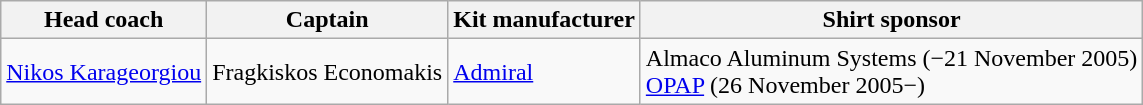<table class="wikitable sortable" style="text-align: left;">
<tr>
<th>Head coach</th>
<th>Captain</th>
<th>Kit manufacturer</th>
<th>Shirt sponsor</th>
</tr>
<tr>
<td> <a href='#'>Nikos Karageorgiou</a></td>
<td> Fragkiskos Economakis</td>
<td> <a href='#'>Admiral</a></td>
<td> Almaco Aluminum Systems (−21 November 2005) <br>  <a href='#'>OPAP</a> (26 November 2005−)</td>
</tr>
</table>
